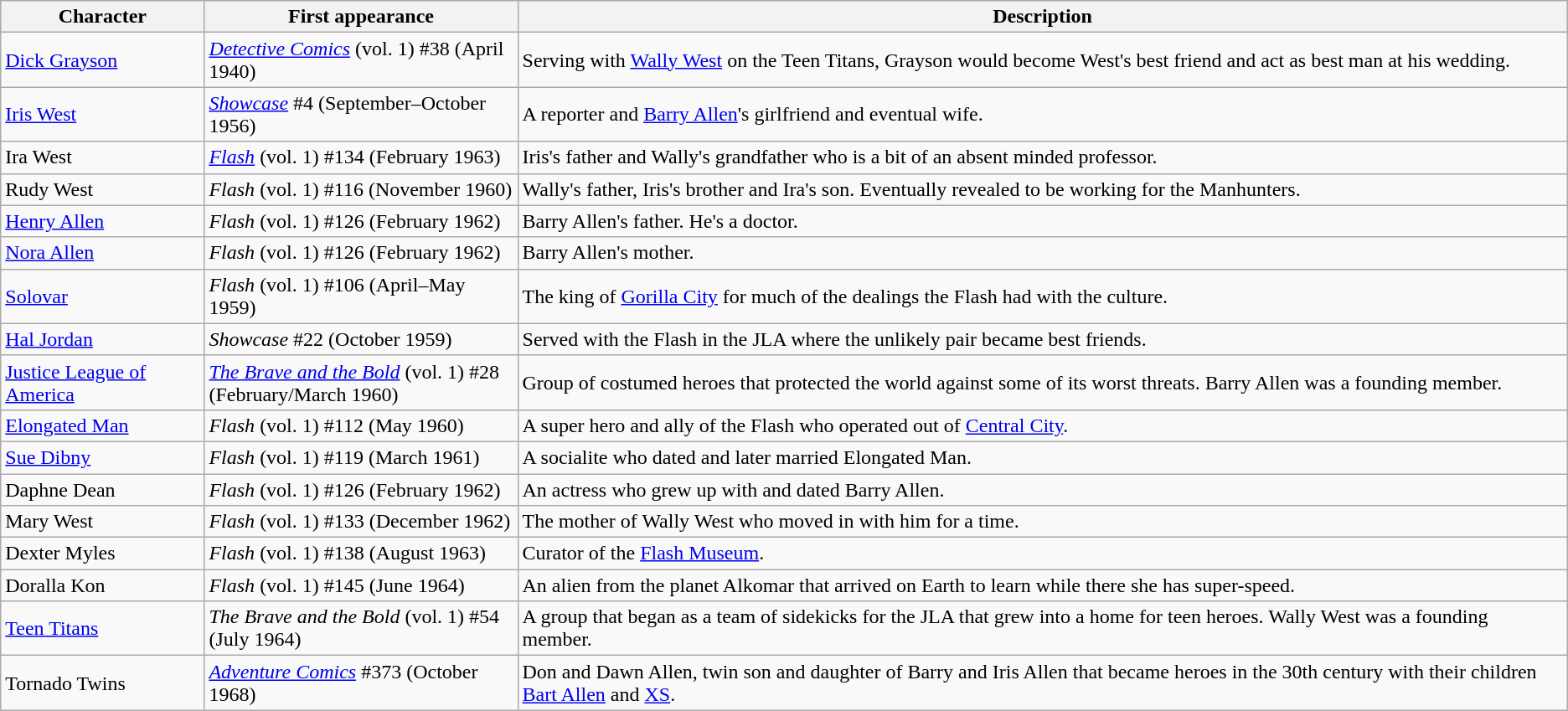<table class="wikitable">
<tr>
<th width="13%">Character</th>
<th width="20%">First appearance</th>
<th width="67%">Description</th>
</tr>
<tr>
<td><a href='#'>Dick Grayson</a></td>
<td><em><a href='#'>Detective Comics</a></em> (vol. 1) #38 (April 1940)</td>
<td>Serving with <a href='#'>Wally West</a> on the Teen Titans, Grayson would become West's best friend and act as best man at his wedding.</td>
</tr>
<tr>
<td><a href='#'>Iris West</a></td>
<td><em><a href='#'>Showcase</a></em> #4 (September–October 1956)</td>
<td>A reporter and <a href='#'>Barry Allen</a>'s girlfriend and eventual wife.</td>
</tr>
<tr>
<td>Ira West</td>
<td><em><a href='#'>Flash</a></em> (vol. 1) #134 (February 1963)</td>
<td>Iris's father and Wally's grandfather who is a bit of an absent minded professor.</td>
</tr>
<tr>
<td>Rudy West</td>
<td><em>Flash</em> (vol. 1) #116 (November 1960)</td>
<td>Wally's father, Iris's brother and Ira's son. Eventually revealed to be working for the Manhunters.</td>
</tr>
<tr>
<td><a href='#'>Henry Allen</a></td>
<td><em>Flash</em> (vol. 1) #126 (February 1962)</td>
<td>Barry Allen's father. He's a doctor.</td>
</tr>
<tr>
<td><a href='#'>Nora Allen</a></td>
<td><em>Flash</em> (vol. 1) #126 (February 1962)</td>
<td>Barry Allen's mother.</td>
</tr>
<tr>
<td><a href='#'>Solovar</a></td>
<td><em>Flash</em> (vol. 1) #106 (April–May 1959)</td>
<td>The king of <a href='#'>Gorilla City</a> for much of the dealings the Flash had with the culture.</td>
</tr>
<tr>
<td><a href='#'>Hal Jordan</a></td>
<td><em>Showcase</em> #22 (October 1959)</td>
<td>Served with the Flash in the JLA where the unlikely pair became best friends.</td>
</tr>
<tr>
<td><a href='#'>Justice League of America</a></td>
<td><em><a href='#'>The Brave and the Bold</a></em> (vol. 1) #28 (February/March 1960)</td>
<td>Group of costumed heroes that protected the world against some of its worst threats. Barry Allen was a founding member.</td>
</tr>
<tr>
<td><a href='#'>Elongated Man</a></td>
<td><em>Flash</em> (vol. 1) #112 (May 1960)</td>
<td>A super hero and ally of the Flash who operated out of <a href='#'>Central City</a>.</td>
</tr>
<tr>
<td><a href='#'>Sue Dibny</a></td>
<td><em>Flash</em> (vol. 1) #119 (March 1961)</td>
<td>A socialite who dated and later married Elongated Man.</td>
</tr>
<tr>
<td>Daphne Dean</td>
<td><em>Flash</em> (vol. 1) #126 (February 1962)</td>
<td>An actress who grew up with and dated Barry Allen.</td>
</tr>
<tr>
<td>Mary West</td>
<td><em>Flash</em> (vol. 1) #133 (December 1962)</td>
<td>The mother of Wally West who moved in with him for a time.</td>
</tr>
<tr>
<td>Dexter Myles</td>
<td><em>Flash</em> (vol. 1) #138 (August 1963)</td>
<td>Curator of the <a href='#'>Flash Museum</a>.</td>
</tr>
<tr>
<td>Doralla Kon</td>
<td><em>Flash</em> (vol. 1) #145 (June 1964)</td>
<td>An alien from the planet Alkomar that arrived on Earth to learn while there she has super-speed.</td>
</tr>
<tr>
<td><a href='#'>Teen Titans</a></td>
<td><em>The Brave and the Bold</em> (vol. 1) #54 (July 1964)</td>
<td>A group that began as a team of sidekicks for the JLA that grew into a home for teen heroes. Wally West was a founding member.</td>
</tr>
<tr>
<td>Tornado Twins</td>
<td><em><a href='#'>Adventure Comics</a></em> #373 (October 1968)</td>
<td>Don and Dawn Allen, twin son and daughter of Barry and Iris Allen that became heroes in the 30th century with their children <a href='#'>Bart Allen</a> and <a href='#'>XS</a>.</td>
</tr>
</table>
